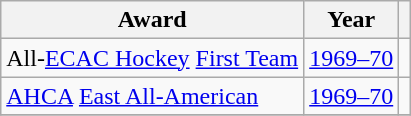<table class="wikitable">
<tr>
<th>Award</th>
<th>Year</th>
<th></th>
</tr>
<tr>
<td>All-<a href='#'>ECAC Hockey</a> <a href='#'>First Team</a></td>
<td><a href='#'>1969–70</a></td>
<td></td>
</tr>
<tr>
<td><a href='#'>AHCA</a> <a href='#'>East All-American</a></td>
<td><a href='#'>1969–70</a></td>
<td></td>
</tr>
<tr>
</tr>
</table>
